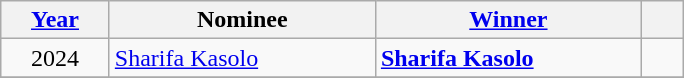<table class="wikitable">
<tr>
<th width=65><a href='#'>Year</a></th>
<th width=170>Nominee</th>
<th width=170><a href='#'>Winner</a></th>
<th width=20></th>
</tr>
<tr>
<td align=center>2024</td>
<td> <a href='#'>Sharifa Kasolo</a></td>
<td> <strong><a href='#'>Sharifa Kasolo</a></strong></td>
<td></td>
</tr>
<tr>
</tr>
</table>
